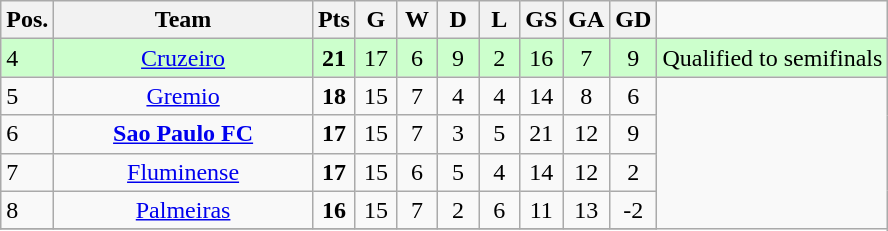<table class="wikitable" style="text-align: center;">
<tr>
<th width="20">Pos.</th>
<th width="165">Team</th>
<th width="20">Pts</th>
<th width="20">G</th>
<th width="20">W</th>
<th width="20">D</th>
<th width="20">L</th>
<th width="20">GS</th>
<th width="20">GA</th>
<th width="20">GD</th>
</tr>
<tr bgcolor=#CCFFCC>
<td style="text-align:left;">4</td>
<td><a href='#'>Cruzeiro</a></td>
<td><strong>21</strong></td>
<td>17</td>
<td>6</td>
<td>9</td>
<td>2</td>
<td>16</td>
<td>7</td>
<td>9</td>
<td>Qualified to semifinals</td>
</tr>
<tr>
<td style="text-align:left;">5</td>
<td><a href='#'>Gremio</a></td>
<td><strong>18</strong></td>
<td>15</td>
<td>7</td>
<td>4</td>
<td>4</td>
<td>14</td>
<td>8</td>
<td>6</td>
</tr>
<tr>
<td style="text-align:left;">6</td>
<td><strong><a href='#'>Sao Paulo FC</a></strong></td>
<td><strong>17</strong></td>
<td>15</td>
<td>7</td>
<td>3</td>
<td>5</td>
<td>21</td>
<td>12</td>
<td>9</td>
</tr>
<tr>
<td style="text-align:left;">7</td>
<td><a href='#'>Fluminense</a></td>
<td><strong>17</strong></td>
<td>15</td>
<td>6</td>
<td>5</td>
<td>4</td>
<td>14</td>
<td>12</td>
<td>2</td>
</tr>
<tr>
<td style="text-align:left;">8</td>
<td><a href='#'>Palmeiras</a></td>
<td><strong>16</strong></td>
<td>15</td>
<td>7</td>
<td>2</td>
<td>6</td>
<td>11</td>
<td>13</td>
<td>-2</td>
</tr>
<tr>
</tr>
</table>
